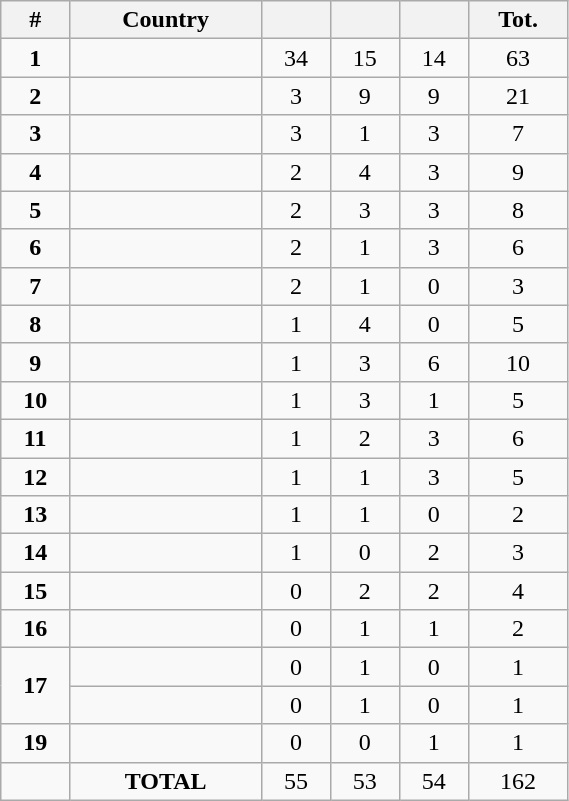<table class="wikitable" width=30% style="font-size:100%; text-align:center;">
<tr>
<th>#</th>
<th>Country</th>
<th></th>
<th></th>
<th></th>
<th>Tot.</th>
</tr>
<tr>
<td><strong>1</strong></td>
<td align=left></td>
<td>34</td>
<td>15</td>
<td>14</td>
<td>63</td>
</tr>
<tr>
<td><strong>2</strong></td>
<td align=left></td>
<td>3</td>
<td>9</td>
<td>9</td>
<td>21</td>
</tr>
<tr>
<td><strong>3</strong></td>
<td align=left></td>
<td>3</td>
<td>1</td>
<td>3</td>
<td>7</td>
</tr>
<tr>
<td><strong>4</strong></td>
<td align=left></td>
<td>2</td>
<td>4</td>
<td>3</td>
<td>9</td>
</tr>
<tr>
<td><strong>5</strong></td>
<td align=left></td>
<td>2</td>
<td>3</td>
<td>3</td>
<td>8</td>
</tr>
<tr>
<td><strong>6</strong></td>
<td align=left></td>
<td>2</td>
<td>1</td>
<td>3</td>
<td>6</td>
</tr>
<tr>
<td><strong>7</strong></td>
<td align=left></td>
<td>2</td>
<td>1</td>
<td>0</td>
<td>3</td>
</tr>
<tr>
<td><strong>8</strong></td>
<td align=left></td>
<td>1</td>
<td>4</td>
<td>0</td>
<td>5</td>
</tr>
<tr>
<td><strong>9</strong></td>
<td align=left></td>
<td>1</td>
<td>3</td>
<td>6</td>
<td>10</td>
</tr>
<tr>
<td><strong>10</strong></td>
<td align=left></td>
<td>1</td>
<td>3</td>
<td>1</td>
<td>5</td>
</tr>
<tr>
<td><strong>11</strong></td>
<td align=left></td>
<td>1</td>
<td>2</td>
<td>3</td>
<td>6</td>
</tr>
<tr>
<td><strong>12</strong></td>
<td align=left></td>
<td>1</td>
<td>1</td>
<td>3</td>
<td>5</td>
</tr>
<tr>
<td><strong>13</strong></td>
<td align=left></td>
<td>1</td>
<td>1</td>
<td>0</td>
<td>2</td>
</tr>
<tr>
<td><strong>14</strong></td>
<td align=left></td>
<td>1</td>
<td>0</td>
<td>2</td>
<td>3</td>
</tr>
<tr>
<td><strong>15</strong></td>
<td align=left></td>
<td>0</td>
<td>2</td>
<td>2</td>
<td>4</td>
</tr>
<tr>
<td><strong>16</strong></td>
<td align=left></td>
<td>0</td>
<td>1</td>
<td>1</td>
<td>2</td>
</tr>
<tr>
<td rowspan=2><strong>17</strong></td>
<td align=left></td>
<td>0</td>
<td>1</td>
<td>0</td>
<td>1</td>
</tr>
<tr>
<td align=left></td>
<td>0</td>
<td>1</td>
<td>0</td>
<td>1</td>
</tr>
<tr>
<td><strong>19</strong></td>
<td align=left></td>
<td>0</td>
<td>0</td>
<td>1</td>
<td>1</td>
</tr>
<tr>
<td></td>
<td><strong>TOTAL</strong></td>
<td>55</td>
<td>53</td>
<td>54</td>
<td>162</td>
</tr>
</table>
